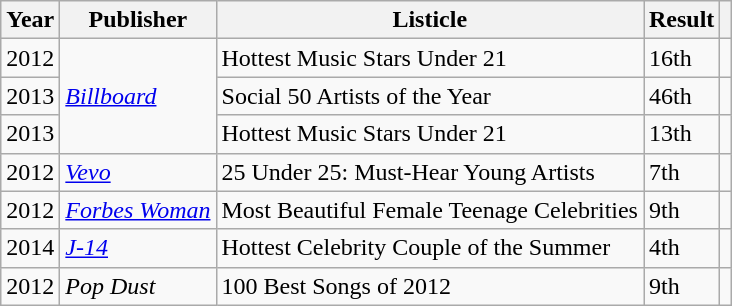<table class="wikitable">
<tr>
<th>Year</th>
<th>Publisher</th>
<th>Listicle</th>
<th>Result</th>
<th></th>
</tr>
<tr>
<td>2012</td>
<td rowspan="3"><a href='#'><em>Billboard</em></a></td>
<td>Hottest Music Stars Under 21</td>
<td>16th</td>
<td style="text-align:center"></td>
</tr>
<tr>
<td>2013</td>
<td>Social 50 Artists of the Year</td>
<td>46th</td>
<td style="text-align:center"></td>
</tr>
<tr>
<td>2013</td>
<td>Hottest Music Stars Under 21</td>
<td>13th</td>
<td style="text-align:center"></td>
</tr>
<tr>
<td>2012</td>
<td><em><a href='#'>Vevo</a></em></td>
<td>25 Under 25: Must-Hear Young Artists</td>
<td>7th</td>
<td style="text-align:center"></td>
</tr>
<tr>
<td>2012</td>
<td><a href='#'><em>Forbes Woman</em></a></td>
<td>Most Beautiful Female Teenage Celebrities</td>
<td>9th</td>
<td style="text-align:center"></td>
</tr>
<tr>
<td>2014</td>
<td><a href='#'><em>J-14</em></a></td>
<td>Hottest Celebrity Couple of the Summer</td>
<td>4th</td>
<td style="text-align:center"></td>
</tr>
<tr>
<td>2012</td>
<td><em>Pop Dust</em></td>
<td>100 Best Songs of 2012</td>
<td>9th</td>
<td style="text-align:center"></td>
</tr>
</table>
